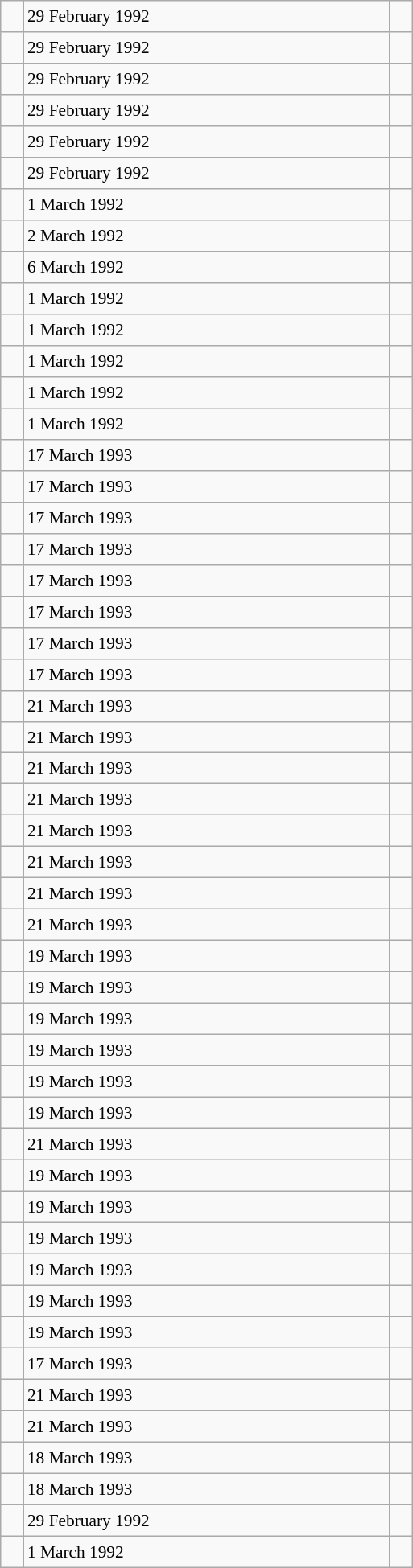<table class="wikitable" style="font-size: 89%; float: left; width: 24em; margin-right: 1em;height: 1300px;">
<tr>
<td></td>
<td>29 February 1992</td>
<td></td>
</tr>
<tr>
<td></td>
<td>29 February 1992</td>
<td></td>
</tr>
<tr>
<td></td>
<td>29 February 1992</td>
<td></td>
</tr>
<tr>
<td></td>
<td>29 February 1992</td>
<td></td>
</tr>
<tr>
<td></td>
<td>29 February 1992</td>
<td></td>
</tr>
<tr>
<td></td>
<td>29 February 1992</td>
<td></td>
</tr>
<tr>
<td></td>
<td>1 March 1992</td>
<td></td>
</tr>
<tr>
<td></td>
<td>2 March 1992</td>
<td></td>
</tr>
<tr>
<td></td>
<td>6 March 1992</td>
<td></td>
</tr>
<tr>
<td></td>
<td>1 March 1992</td>
<td></td>
</tr>
<tr>
<td></td>
<td>1 March 1992</td>
<td></td>
</tr>
<tr>
<td></td>
<td>1 March 1992</td>
<td></td>
</tr>
<tr>
<td></td>
<td>1 March 1992</td>
<td></td>
</tr>
<tr>
<td></td>
<td>1 March 1992</td>
<td></td>
</tr>
<tr>
<td></td>
<td>17 March 1993</td>
<td></td>
</tr>
<tr>
<td></td>
<td>17 March 1993</td>
<td></td>
</tr>
<tr>
<td></td>
<td>17 March 1993</td>
<td></td>
</tr>
<tr>
<td></td>
<td>17 March 1993</td>
<td></td>
</tr>
<tr>
<td></td>
<td>17 March 1993</td>
<td></td>
</tr>
<tr>
<td></td>
<td>17 March 1993</td>
<td></td>
</tr>
<tr>
<td></td>
<td>17 March 1993</td>
<td></td>
</tr>
<tr>
<td></td>
<td>17 March 1993</td>
<td></td>
</tr>
<tr>
<td></td>
<td>21 March 1993</td>
<td></td>
</tr>
<tr>
<td></td>
<td>21 March 1993</td>
<td></td>
</tr>
<tr>
<td></td>
<td>21 March 1993</td>
<td></td>
</tr>
<tr>
<td></td>
<td>21 March 1993</td>
<td></td>
</tr>
<tr>
<td></td>
<td>21 March 1993</td>
<td></td>
</tr>
<tr>
<td></td>
<td>21 March 1993</td>
<td></td>
</tr>
<tr>
<td></td>
<td>21 March 1993</td>
<td></td>
</tr>
<tr>
<td></td>
<td>21 March 1993</td>
<td></td>
</tr>
<tr>
<td></td>
<td>19 March 1993</td>
<td></td>
</tr>
<tr>
<td></td>
<td>19 March 1993</td>
<td></td>
</tr>
<tr>
<td></td>
<td>19 March 1993</td>
<td></td>
</tr>
<tr>
<td></td>
<td>19 March 1993</td>
<td></td>
</tr>
<tr>
<td></td>
<td>19 March 1993</td>
<td></td>
</tr>
<tr>
<td></td>
<td>19 March 1993</td>
<td></td>
</tr>
<tr>
<td></td>
<td>21 March 1993</td>
<td></td>
</tr>
<tr>
<td></td>
<td>19 March 1993</td>
<td></td>
</tr>
<tr>
<td></td>
<td>19 March 1993</td>
<td></td>
</tr>
<tr>
<td></td>
<td>19 March 1993</td>
<td></td>
</tr>
<tr>
<td></td>
<td>19 March 1993</td>
<td></td>
</tr>
<tr>
<td></td>
<td>19 March 1993</td>
<td></td>
</tr>
<tr>
<td></td>
<td>19 March 1993</td>
<td></td>
</tr>
<tr>
<td></td>
<td>17 March 1993</td>
<td></td>
</tr>
<tr>
<td></td>
<td>21 March 1993</td>
<td></td>
</tr>
<tr>
<td></td>
<td>21 March 1993</td>
<td></td>
</tr>
<tr>
<td></td>
<td>18 March 1993</td>
<td></td>
</tr>
<tr>
<td></td>
<td>18 March 1993</td>
<td></td>
</tr>
<tr>
<td></td>
<td>29 February 1992</td>
<td></td>
</tr>
<tr>
<td></td>
<td>1 March 1992</td>
<td></td>
</tr>
</table>
